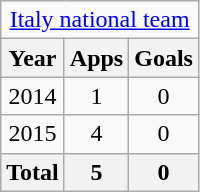<table class="wikitable" style="text-align:center">
<tr>
<td colspan="3"><a href='#'>Italy national team</a></td>
</tr>
<tr>
<th>Year</th>
<th>Apps</th>
<th>Goals</th>
</tr>
<tr>
<td>2014</td>
<td>1</td>
<td>0</td>
</tr>
<tr>
<td>2015</td>
<td>4</td>
<td>0</td>
</tr>
<tr>
<th>Total</th>
<th>5</th>
<th>0</th>
</tr>
</table>
